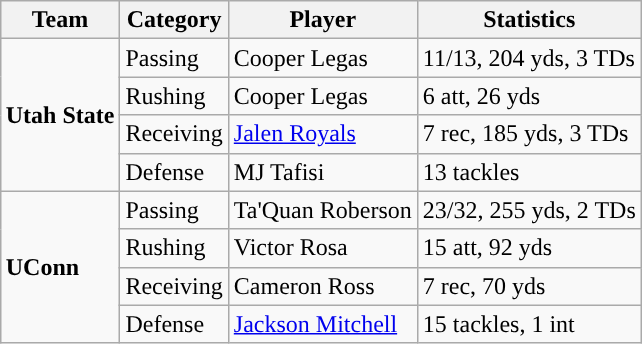<table class="wikitable" style="float: right;">
<tr>
<th>Team</th>
<th>Category</th>
<th>Player</th>
<th>Statistics</th>
</tr>
<tr>
<td rowspan=4><strong>Utah State</strong></td>
<td>Passing</td>
<td>Cooper Legas</td>
<td>11/13, 204 yds, 3 TDs</td>
</tr>
<tr>
<td>Rushing</td>
<td>Cooper Legas</td>
<td>6 att, 26 yds</td>
</tr>
<tr>
<td>Receiving</td>
<td><a href='#'>Jalen Royals</a></td>
<td>7 rec, 185 yds, 3 TDs</td>
</tr>
<tr>
<td>Defense</td>
<td>MJ Tafisi</td>
<td>13 tackles</td>
</tr>
<tr>
<td rowspan=4><strong>UConn</strong></td>
<td>Passing</td>
<td>Ta'Quan Roberson</td>
<td>23/32, 255 yds, 2 TDs</td>
</tr>
<tr>
<td>Rushing</td>
<td>Victor Rosa</td>
<td>15 att, 92 yds</td>
</tr>
<tr>
<td>Receiving</td>
<td>Cameron Ross</td>
<td>7 rec, 70 yds</td>
</tr>
<tr>
<td>Defense</td>
<td><a href='#'>Jackson Mitchell</a></td>
<td>15 tackles, 1 int</td>
</tr>
</table>
